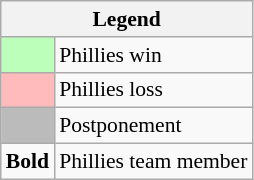<table class="wikitable" style="font-size:90%">
<tr>
<th colspan="2">Legend</th>
</tr>
<tr>
<td style="background:#bfb;"> </td>
<td>Phillies win</td>
</tr>
<tr>
<td style="background:#fbb;"> </td>
<td>Phillies loss</td>
</tr>
<tr>
<td style="background:#bbb;"> </td>
<td>Postponement</td>
</tr>
<tr>
<td><strong>Bold</strong></td>
<td>Phillies team member</td>
</tr>
</table>
